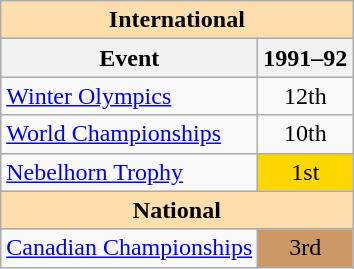<table class="wikitable" style="text-align:center">
<tr>
<th style="background-color: #ffdead; " colspan=2 align=center><strong>International</strong></th>
</tr>
<tr>
<th>Event</th>
<th>1991–92</th>
</tr>
<tr>
<td align=left><a href='#'>Winter Olympics</a></td>
<td>12th</td>
</tr>
<tr>
<td align=left><a href='#'>World Championships</a></td>
<td>10th</td>
</tr>
<tr>
<td align=left><a href='#'>Nebelhorn Trophy</a></td>
<td bgcolor=gold>1st</td>
</tr>
<tr>
<th style="background-color: #ffdead; " colspan=2 align=center><strong>National</strong></th>
</tr>
<tr>
<td align=left><a href='#'>Canadian Championships</a></td>
<td bgcolor=cc9966>3rd</td>
</tr>
</table>
